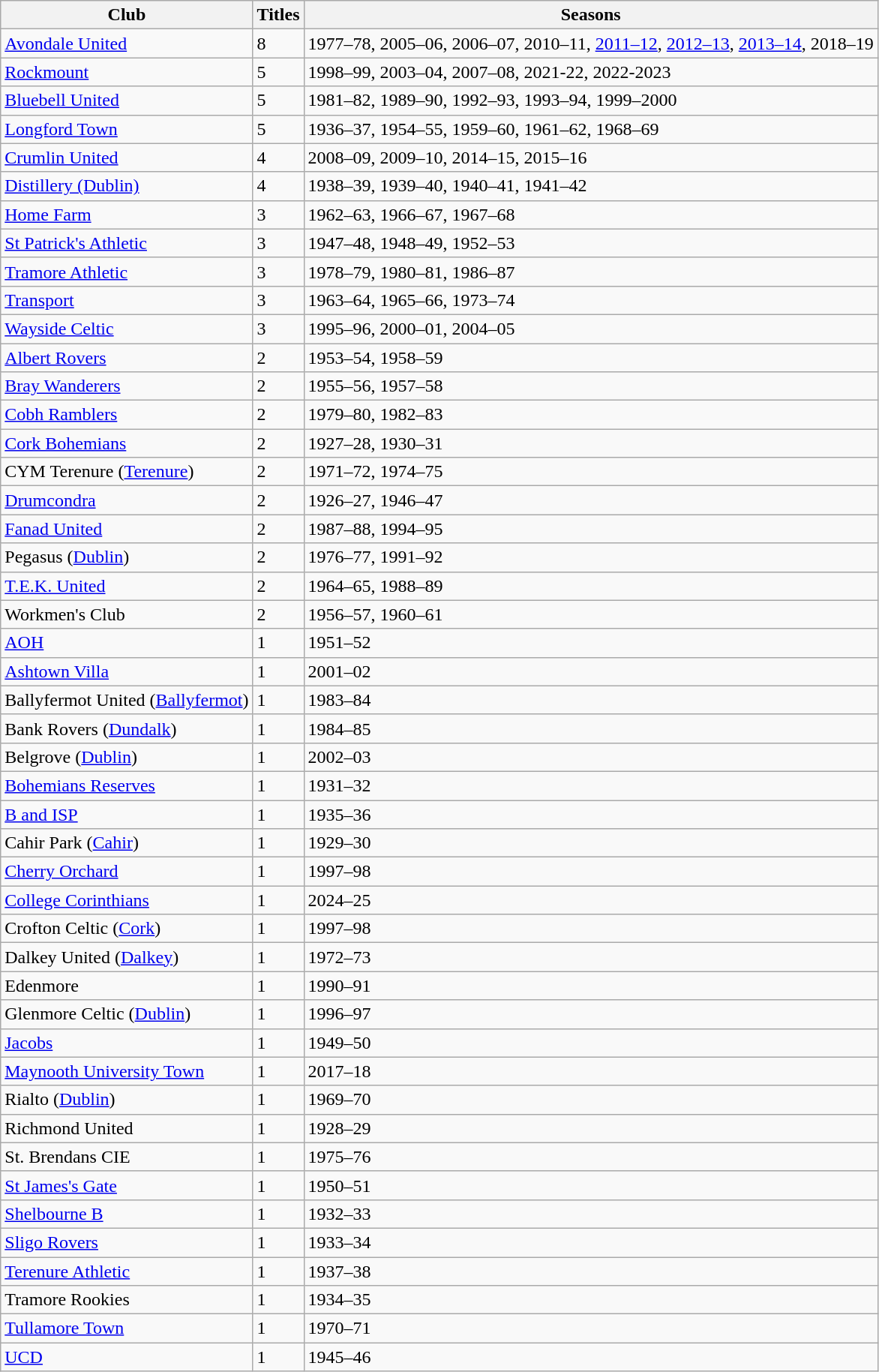<table class="wikitable collapsible">
<tr>
<th>Club</th>
<th>Titles</th>
<th>Seasons</th>
</tr>
<tr>
<td><a href='#'>Avondale United</a></td>
<td>8</td>
<td>1977–78, 2005–06, 2006–07, 2010–11, <a href='#'>2011–12</a>, <a href='#'>2012–13</a>, <a href='#'>2013–14</a>, 2018–19</td>
</tr>
<tr>
<td><a href='#'>Rockmount</a></td>
<td>5</td>
<td>1998–99, 2003–04, 2007–08, 2021-22, 2022-2023</td>
</tr>
<tr>
<td><a href='#'>Bluebell United</a></td>
<td>5</td>
<td>1981–82, 1989–90, 1992–93, 1993–94, 1999–2000</td>
</tr>
<tr>
<td><a href='#'>Longford Town</a></td>
<td>5</td>
<td>1936–37, 1954–55, 1959–60, 1961–62, 1968–69</td>
</tr>
<tr>
<td><a href='#'>Crumlin United</a></td>
<td>4</td>
<td>2008–09, 2009–10, 2014–15, 2015–16</td>
</tr>
<tr>
<td><a href='#'>Distillery (Dublin)</a></td>
<td>4</td>
<td>1938–39, 1939–40, 1940–41, 1941–42</td>
</tr>
<tr>
<td><a href='#'>Home Farm</a></td>
<td>3</td>
<td>1962–63, 1966–67, 1967–68</td>
</tr>
<tr>
<td><a href='#'>St Patrick's Athletic</a></td>
<td>3</td>
<td>1947–48, 1948–49, 1952–53</td>
</tr>
<tr>
<td><a href='#'>Tramore Athletic</a></td>
<td>3</td>
<td>1978–79, 1980–81, 1986–87</td>
</tr>
<tr>
<td><a href='#'>Transport</a></td>
<td>3</td>
<td>1963–64, 1965–66, 1973–74</td>
</tr>
<tr>
<td><a href='#'>Wayside Celtic</a></td>
<td>3</td>
<td>1995–96, 2000–01, 2004–05</td>
</tr>
<tr>
<td><a href='#'>Albert Rovers</a></td>
<td>2</td>
<td>1953–54, 1958–59</td>
</tr>
<tr>
<td><a href='#'>Bray Wanderers</a></td>
<td>2</td>
<td>1955–56, 1957–58</td>
</tr>
<tr>
<td><a href='#'>Cobh Ramblers</a></td>
<td>2</td>
<td>1979–80, 1982–83</td>
</tr>
<tr>
<td><a href='#'>Cork Bohemians</a></td>
<td>2</td>
<td>1927–28, 1930–31</td>
</tr>
<tr>
<td>CYM Terenure (<a href='#'>Terenure</a>)</td>
<td>2</td>
<td>1971–72, 1974–75</td>
</tr>
<tr>
<td><a href='#'>Drumcondra</a></td>
<td>2</td>
<td>1926–27, 1946–47</td>
</tr>
<tr>
<td><a href='#'>Fanad United</a></td>
<td>2</td>
<td>1987–88, 1994–95</td>
</tr>
<tr>
<td>Pegasus (<a href='#'>Dublin</a>)</td>
<td>2</td>
<td>1976–77, 1991–92</td>
</tr>
<tr>
<td><a href='#'>T.E.K. United</a></td>
<td>2</td>
<td>1964–65, 1988–89</td>
</tr>
<tr>
<td>Workmen's Club</td>
<td>2</td>
<td>1956–57, 1960–61</td>
</tr>
<tr>
<td><a href='#'>AOH</a></td>
<td>1</td>
<td>1951–52</td>
</tr>
<tr>
<td><a href='#'>Ashtown Villa</a></td>
<td>1</td>
<td>2001–02</td>
</tr>
<tr>
<td>Ballyfermot United (<a href='#'>Ballyfermot</a>)</td>
<td>1</td>
<td>1983–84</td>
</tr>
<tr>
<td>Bank Rovers (<a href='#'>Dundalk</a>)</td>
<td>1</td>
<td>1984–85</td>
</tr>
<tr>
<td>Belgrove (<a href='#'>Dublin</a>)</td>
<td>1</td>
<td>2002–03</td>
</tr>
<tr>
<td><a href='#'>Bohemians Reserves</a></td>
<td>1</td>
<td>1931–32</td>
</tr>
<tr>
<td><a href='#'>B and ISP</a></td>
<td>1</td>
<td>1935–36</td>
</tr>
<tr>
<td>Cahir Park (<a href='#'>Cahir</a>)</td>
<td>1</td>
<td>1929–30</td>
</tr>
<tr>
<td><a href='#'>Cherry Orchard</a></td>
<td>1</td>
<td>1997–98</td>
</tr>
<tr>
<td><a href='#'>College Corinthians</a></td>
<td>1</td>
<td>2024–25</td>
</tr>
<tr>
<td>Crofton Celtic (<a href='#'>Cork</a>)</td>
<td>1</td>
<td>1997–98</td>
</tr>
<tr>
<td>Dalkey United (<a href='#'>Dalkey</a>)</td>
<td>1</td>
<td>1972–73</td>
</tr>
<tr>
<td>Edenmore</td>
<td>1</td>
<td>1990–91</td>
</tr>
<tr>
<td>Glenmore Celtic (<a href='#'>Dublin</a>)</td>
<td>1</td>
<td>1996–97</td>
</tr>
<tr>
<td><a href='#'>Jacobs</a></td>
<td>1</td>
<td>1949–50</td>
</tr>
<tr>
<td><a href='#'>Maynooth University Town</a></td>
<td>1</td>
<td>2017–18</td>
</tr>
<tr>
<td>Rialto (<a href='#'>Dublin</a>)</td>
<td>1</td>
<td>1969–70</td>
</tr>
<tr>
<td>Richmond United</td>
<td>1</td>
<td>1928–29</td>
</tr>
<tr>
<td>St. Brendans CIE</td>
<td>1</td>
<td>1975–76</td>
</tr>
<tr>
<td><a href='#'>St James's Gate</a></td>
<td>1</td>
<td>1950–51</td>
</tr>
<tr>
<td><a href='#'>Shelbourne B</a></td>
<td>1</td>
<td>1932–33</td>
</tr>
<tr>
<td><a href='#'>Sligo Rovers</a></td>
<td>1</td>
<td>1933–34</td>
</tr>
<tr>
<td><a href='#'>Terenure Athletic</a></td>
<td>1</td>
<td>1937–38</td>
</tr>
<tr>
<td>Tramore Rookies</td>
<td>1</td>
<td>1934–35</td>
</tr>
<tr>
<td><a href='#'>Tullamore Town</a></td>
<td>1</td>
<td>1970–71</td>
</tr>
<tr>
<td><a href='#'>UCD</a></td>
<td>1</td>
<td>1945–46</td>
</tr>
</table>
